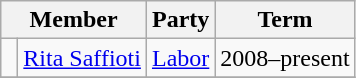<table class="wikitable">
<tr>
<th colspan="2">Member</th>
<th>Party</th>
<th>Term</th>
</tr>
<tr>
<td> </td>
<td><a href='#'>Rita Saffioti</a></td>
<td><a href='#'>Labor</a></td>
<td>2008–present</td>
</tr>
<tr>
</tr>
</table>
